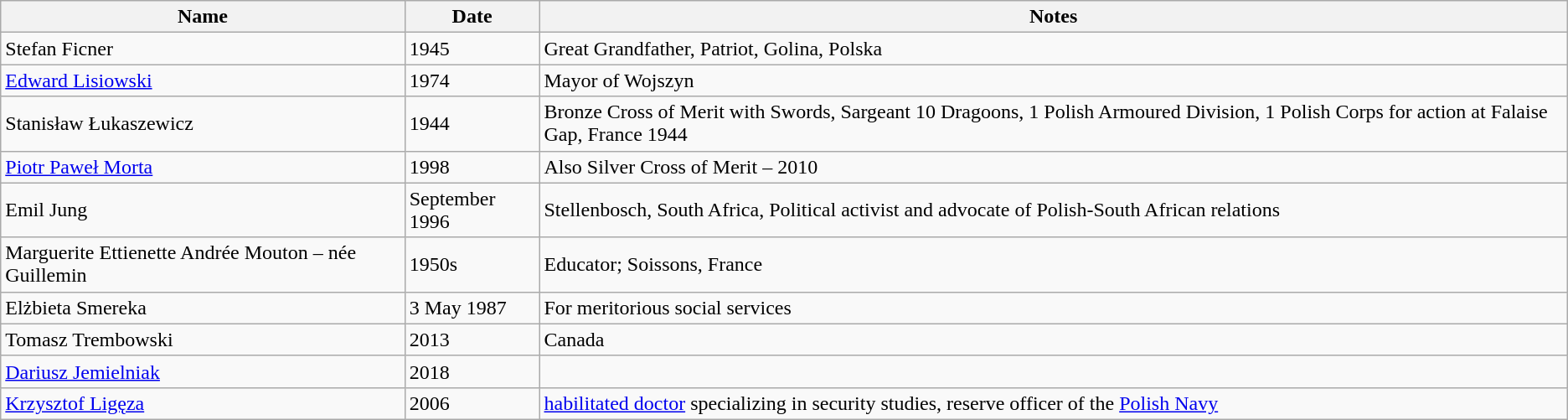<table class="wikitable sortable">
<tr>
<th>Name</th>
<th>Date</th>
<th>Notes</th>
</tr>
<tr>
<td>Stefan Ficner</td>
<td>1945</td>
<td>Great Grandfather, Patriot, Golina, Polska</td>
</tr>
<tr>
<td><a href='#'>Edward Lisiowski</a></td>
<td>1974</td>
<td>Mayor of Wojszyn</td>
</tr>
<tr>
<td>Stanisław Łukaszewicz</td>
<td>1944</td>
<td>Bronze Cross of Merit with Swords, Sargeant 10 Dragoons, 1 Polish Armoured Division, 1 Polish Corps for action at Falaise Gap, France 1944</td>
</tr>
<tr>
<td><a href='#'>Piotr Paweł Morta</a></td>
<td>1998</td>
<td>Also Silver Cross of Merit – 2010</td>
</tr>
<tr>
<td>Emil Jung</td>
<td>September 1996</td>
<td>Stellenbosch, South Africa, Political activist and advocate of Polish-South African relations</td>
</tr>
<tr>
<td>Marguerite Ettienette Andrée Mouton – née Guillemin</td>
<td>1950s</td>
<td>Educator; Soissons, France</td>
</tr>
<tr>
<td>Elżbieta Smereka</td>
<td>3 May 1987</td>
<td>For meritorious social services</td>
</tr>
<tr>
<td>Tomasz Trembowski</td>
<td>2013</td>
<td>Canada</td>
</tr>
<tr>
<td><a href='#'>Dariusz Jemielniak</a></td>
<td>2018</td>
<td></td>
</tr>
<tr>
<td><a href='#'>Krzysztof Ligęza</a></td>
<td>2006</td>
<td><a href='#'>habilitated doctor</a> specializing in security studies, reserve officer of the <a href='#'>Polish Navy</a></td>
</tr>
</table>
